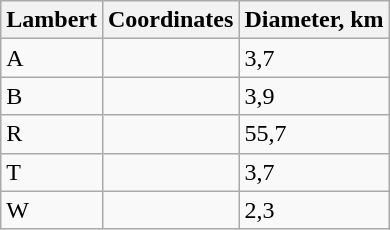<table class="wikitable" align="center">
<tr>
<th>Lambert</th>
<th class="unsortable">Coordinates</th>
<th>Diameter, km</th>
</tr>
<tr>
<td>A</td>
<td></td>
<td>3,7</td>
</tr>
<tr>
<td>B</td>
<td></td>
<td>3,9</td>
</tr>
<tr>
<td>R</td>
<td></td>
<td>55,7</td>
</tr>
<tr>
<td>T</td>
<td></td>
<td>3,7</td>
</tr>
<tr>
<td>W</td>
<td></td>
<td>2,3</td>
</tr>
</table>
